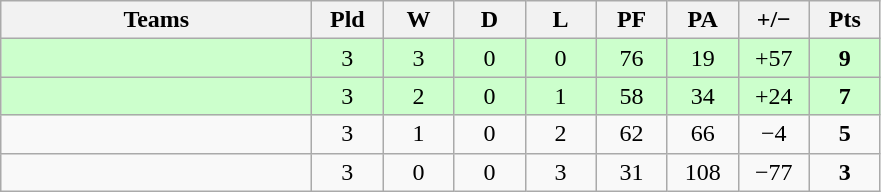<table class="wikitable" style="text-align: center;">
<tr>
<th style="width:200px;">Teams</th>
<th width="40">Pld</th>
<th width="40">W</th>
<th width="40">D</th>
<th width="40">L</th>
<th width="40">PF</th>
<th width="40">PA</th>
<th width="40">+/−</th>
<th width="40">Pts</th>
</tr>
<tr style="background:#cfc;">
<td align=left></td>
<td>3</td>
<td>3</td>
<td>0</td>
<td>0</td>
<td>76</td>
<td>19</td>
<td>+57</td>
<td><strong>9</strong></td>
</tr>
<tr style="background:#cfc;">
<td align=left></td>
<td>3</td>
<td>2</td>
<td>0</td>
<td>1</td>
<td>58</td>
<td>34</td>
<td>+24</td>
<td><strong>7</strong></td>
</tr>
<tr>
<td align=left></td>
<td>3</td>
<td>1</td>
<td>0</td>
<td>2</td>
<td>62</td>
<td>66</td>
<td>−4</td>
<td><strong>5</strong></td>
</tr>
<tr>
<td align=left></td>
<td>3</td>
<td>0</td>
<td>0</td>
<td>3</td>
<td>31</td>
<td>108</td>
<td>−77</td>
<td><strong>3</strong></td>
</tr>
</table>
